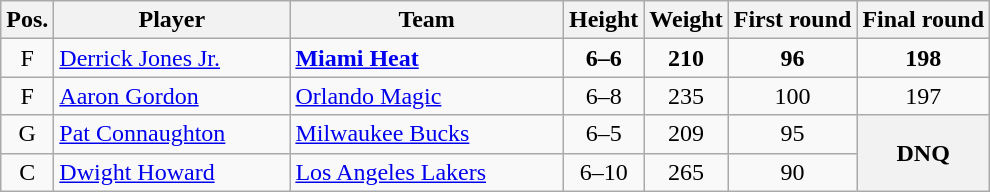<table class="wikitable">
<tr>
<th>Pos.</th>
<th style="width:150px;">Player</th>
<th width=175>Team</th>
<th>Height</th>
<th>Weight</th>
<th>First round</th>
<th>Final round</th>
</tr>
<tr>
<td style="text-align:center">F</td>
<td><a href='#'>Derrick Jones Jr.</a></td>
<td><strong><a href='#'>Miami Heat</a></strong></td>
<td align=center><strong>6–6</strong></td>
<td align=center><strong>210</strong></td>
<td align=center><strong>96</strong> </td>
<td style="text-align:center;"><strong>198</strong> </td>
</tr>
<tr>
<td style="text-align:center">F</td>
<td><a href='#'>Aaron Gordon</a></td>
<td><a href='#'>Orlando Magic</a></td>
<td align=center>6–8</td>
<td align=center>235</td>
<td align=center>100 </td>
<td style="text-align:center;">197 </td>
</tr>
<tr>
<td style="text-align:center">G</td>
<td><a href='#'>Pat Connaughton</a></td>
<td><a href='#'>Milwaukee Bucks</a></td>
<td align=center>6–5</td>
<td align=center>209</td>
<td align=center>95 </td>
<th rowspan="2" style="text-align:center;">DNQ</th>
</tr>
<tr>
<td style="text-align:center">C</td>
<td><a href='#'>Dwight Howard</a></td>
<td><a href='#'>Los Angeles Lakers</a></td>
<td align=center>6–10</td>
<td align=center>265</td>
<td align=center>90 </td>
</tr>
</table>
